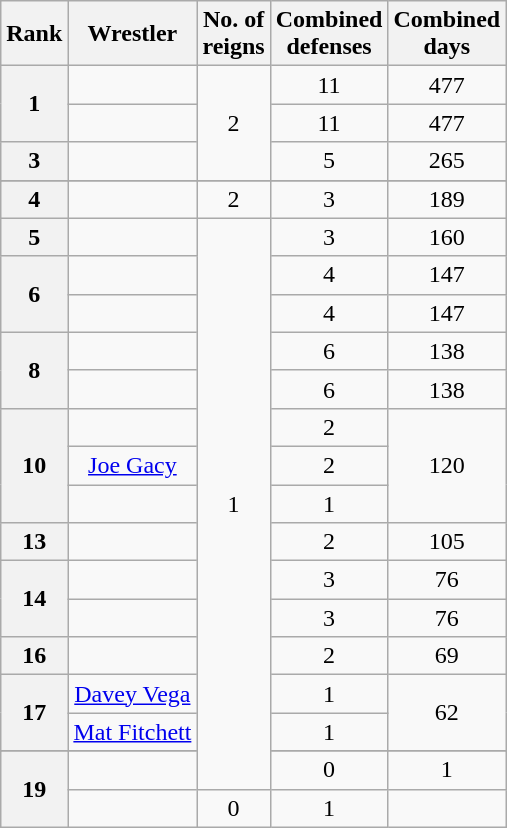<table class="wikitable sortable" style="text-align:center">
<tr>
<th>Rank</th>
<th>Wrestler</th>
<th>No. of<br>reigns</th>
<th>Combined<br>defenses</th>
<th>Combined<br>days</th>
</tr>
<tr>
<th rowspan=2>1</th>
<td></td>
<td rowspan=3>2</td>
<td>11</td>
<td>477</td>
</tr>
<tr>
<td></td>
<td>11</td>
<td>477</td>
</tr>
<tr>
<th>3</th>
<td></td>
<td>5</td>
<td>265</td>
</tr>
<tr>
</tr>
<tr>
<th>4</th>
<td></td>
<td>2</td>
<td>3</td>
<td>189</td>
</tr>
<tr>
<th>5</th>
<td></td>
<td rowspan=16>1</td>
<td>3</td>
<td>160</td>
</tr>
<tr>
<th rowspan="2">6</th>
<td></td>
<td>4</td>
<td>147</td>
</tr>
<tr>
<td></td>
<td>4</td>
<td>147</td>
</tr>
<tr>
<th rowspan="2">8</th>
<td></td>
<td>6</td>
<td>138</td>
</tr>
<tr>
<td></td>
<td>6</td>
<td>138</td>
</tr>
<tr>
<th rowspan=3>10</th>
<td></td>
<td>2</td>
<td rowspan=3>120</td>
</tr>
<tr>
<td><a href='#'>Joe Gacy</a></td>
<td>2</td>
</tr>
<tr>
<td></td>
<td>1</td>
</tr>
<tr>
<th>13</th>
<td></td>
<td>2</td>
<td>105</td>
</tr>
<tr>
<th rowspan="2">14</th>
<td></td>
<td>3</td>
<td>76</td>
</tr>
<tr>
<td></td>
<td>3</td>
<td>76</td>
</tr>
<tr>
<th>16</th>
<td></td>
<td>2</td>
<td>69</td>
</tr>
<tr>
<th rowspan=2>17</th>
<td><a href='#'>Davey Vega</a></td>
<td>1</td>
<td rowspan=2>62</td>
</tr>
<tr>
<td><a href='#'>Mat Fitchett</a></td>
<td>1</td>
</tr>
<tr>
</tr>
<tr>
<th rowspan="2">19</th>
<td></td>
<td>0</td>
<td>1</td>
</tr>
<tr>
<td></td>
<td>0</td>
<td>1</td>
</tr>
</table>
